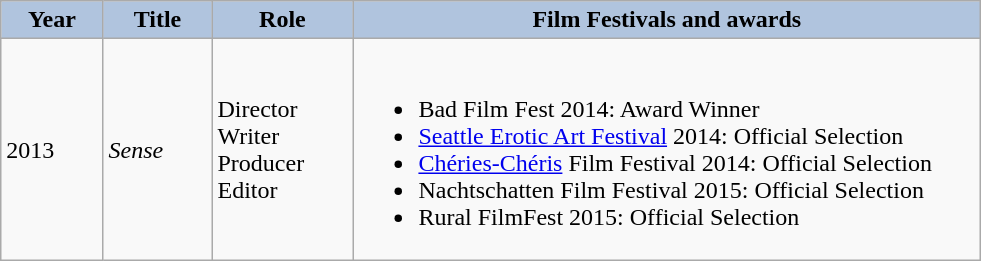<table class="wikitable">
<tr>
<th style="background:#B0C4DE;">Year</th>
<th style="background:#B0C4DE;">Title</th>
<th style="background:#B0C4DE;">Role</th>
<th style="background:#B0C4DE;">Film Festivals and awards</th>
</tr>
<tr>
<td style="padding-right: 2em">2013</td>
<td style="padding-right: 2em"><em>Sense</em></td>
<td style="padding-right: 2em">Director<br>Writer<br>Producer<br>Editor</td>
<td style="padding-right: 2em"><br><ul><li>Bad Film Fest 2014: Award Winner</li><li><a href='#'>Seattle Erotic Art Festival</a> 2014: Official Selection</li><li><a href='#'>Chéries-Chéris</a> Film Festival 2014: Official Selection</li><li>Nachtschatten Film Festival 2015: Official Selection</li><li>Rural FilmFest 2015: Official Selection </li></ul></td>
</tr>
</table>
